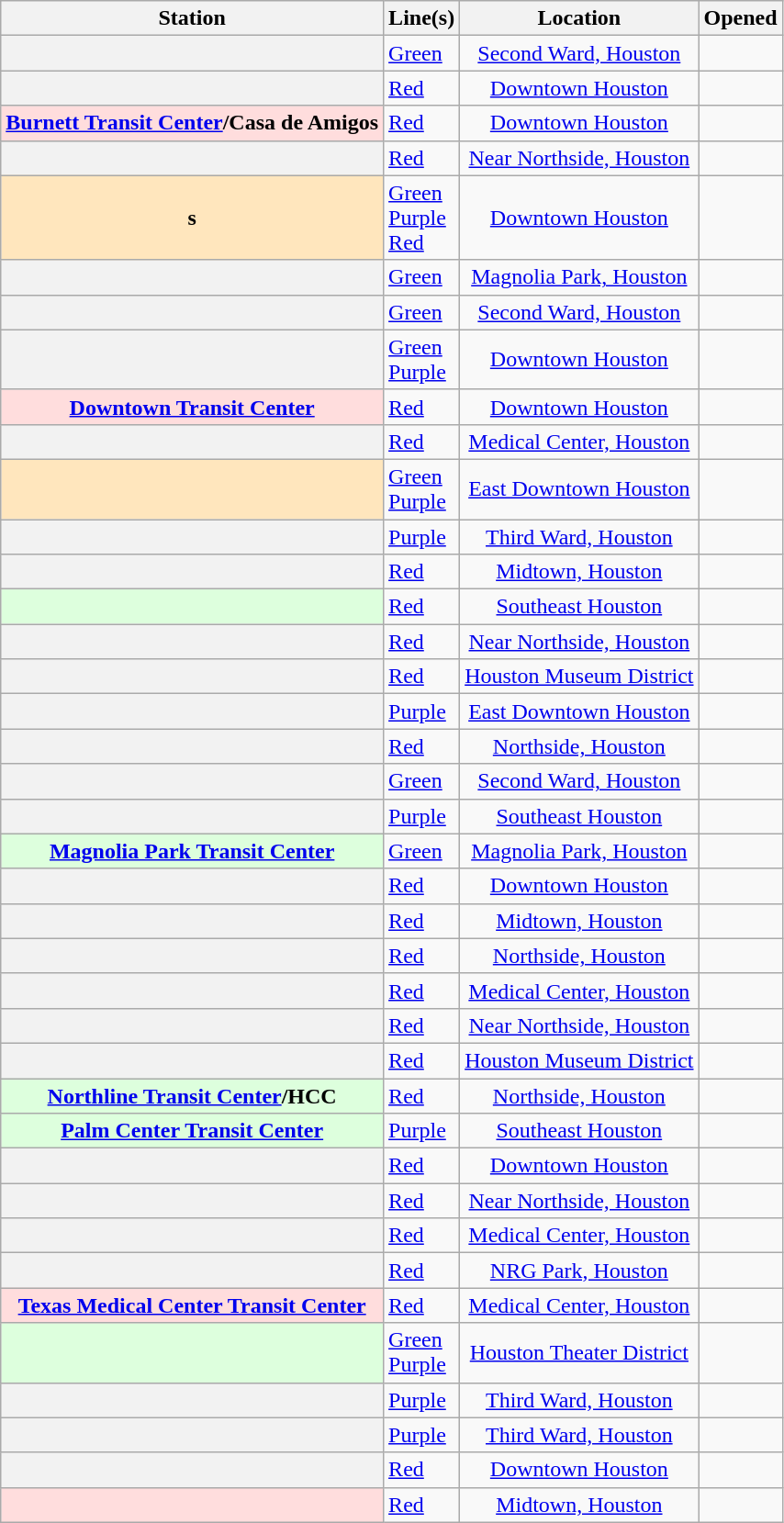<table class="wikitable sortable plainrowheaders" summary="List of stations (sortable), Lines, Jurisdiction (sortable), Date opened (sortable), Fare zone A to D (sortable), Number of Parking spaces (sortable), and References">
<tr>
<th scope="col">Station</th>
<th scope="col">Line(s)</th>
<th scope="col">Location</th>
<th scope="col">Opened</th>
</tr>
<tr>
<th scope="row"></th>
<td style="white-space: nowrap;"> <a href='#'>Green</a></td>
<td align=center><a href='#'>Second Ward, Houston</a></td>
<td align=right></td>
</tr>
<tr>
<th scope="row"></th>
<td style="white-space: nowrap;"> <a href='#'>Red</a></td>
<td align=center><a href='#'>Downtown Houston</a></td>
<td align=right></td>
</tr>
<tr>
<th scope="row" style="background-color:#ffdddd; white-space: nowrap;"><a href='#'>Burnett Transit Center</a>/Casa de Amigos </th>
<td style="white-space: nowrap;"> <a href='#'>Red</a></td>
<td align=center><a href='#'>Downtown Houston</a></td>
<td align=right></td>
</tr>
<tr>
<th scope="row"></th>
<td style="white-space: nowrap;"> <a href='#'>Red</a></td>
<td align=center><a href='#'>Near Northside, Houston</a></td>
<td align=right></td>
</tr>
<tr>
<th scope="row" style="background-color:#FFE6BD; white-space: nowrap;">s </th>
<td style="white-space: nowrap;"> <a href='#'>Green</a><br> <a href='#'>Purple</a><br> <a href='#'>Red</a></td>
<td align=center><a href='#'>Downtown Houston</a></td>
<td align=right></td>
</tr>
<tr>
<th scope="row"></th>
<td style="white-space: nowrap;"> <a href='#'>Green</a></td>
<td align=center><a href='#'>Magnolia Park, Houston</a></td>
<td align=right></td>
</tr>
<tr>
<th scope="row"></th>
<td style="white-space: nowrap;"> <a href='#'>Green</a></td>
<td align=center><a href='#'>Second Ward, Houston</a></td>
<td align=right></td>
</tr>
<tr>
<th scope="row"></th>
<td style="white-space: nowrap;"> <a href='#'>Green</a><br> <a href='#'>Purple</a></td>
<td align=center><a href='#'>Downtown Houston</a></td>
<td align=right></td>
</tr>
<tr>
<th scope="row" style="background-color:#ffdddd; white-space: nowrap;"><a href='#'>Downtown Transit Center</a> </th>
<td style="white-space: nowrap;"> <a href='#'>Red</a></td>
<td align=center><a href='#'>Downtown Houston</a></td>
<td align=right></td>
</tr>
<tr>
<th scope="row"></th>
<td style="white-space: nowrap;"> <a href='#'>Red</a></td>
<td align=center><a href='#'>Medical Center, Houston</a></td>
<td align=right></td>
</tr>
<tr>
<th scope="row" style="background-color:#FFE6BD; white-space: nowrap;"> </th>
<td style="white-space: nowrap;"> <a href='#'>Green</a><br> <a href='#'>Purple</a></td>
<td align=center><a href='#'>East Downtown Houston</a></td>
<td align=right></td>
</tr>
<tr>
<th scope="row"></th>
<td style="white-space: nowrap;"> <a href='#'>Purple</a></td>
<td align=center><a href='#'>Third Ward, Houston</a></td>
<td align=right></td>
</tr>
<tr>
<th scope="row"></th>
<td style="white-space: nowrap;"> <a href='#'>Red</a></td>
<td align=center><a href='#'>Midtown, Houston</a></td>
<td align=right></td>
</tr>
<tr>
<th scope="row" style="background-color:#ddffdd; white-space: nowrap;"> </th>
<td style="white-space: nowrap;"> <a href='#'>Red</a></td>
<td align=center><a href='#'>Southeast Houston</a></td>
<td align=right></td>
</tr>
<tr>
<th scope="row"></th>
<td style="white-space: nowrap;"> <a href='#'>Red</a></td>
<td align=center><a href='#'>Near Northside, Houston</a></td>
<td align=right></td>
</tr>
<tr>
<th scope="row"></th>
<td style="white-space: nowrap;"> <a href='#'>Red</a></td>
<td align=center><a href='#'>Houston Museum District</a></td>
<td align=right></td>
</tr>
<tr>
<th scope="row"></th>
<td style="white-space: nowrap;"> <a href='#'>Purple</a></td>
<td align=center><a href='#'>East Downtown Houston</a></td>
<td align=right></td>
</tr>
<tr>
<th scope="row"></th>
<td style="white-space: nowrap;"> <a href='#'>Red</a></td>
<td align=center><a href='#'>Northside, Houston</a></td>
<td align=right></td>
</tr>
<tr>
<th scope="row"></th>
<td style="white-space: nowrap;"> <a href='#'>Green</a></td>
<td align=center><a href='#'>Second Ward, Houston</a></td>
<td align=right></td>
</tr>
<tr>
<th scope="row"></th>
<td style="white-space: nowrap;"> <a href='#'>Purple</a></td>
<td align=center><a href='#'>Southeast Houston</a></td>
<td align=right></td>
</tr>
<tr>
<th scope="row" style="background-color:#ddffdd; white-space: nowrap;"><a href='#'>Magnolia Park Transit Center</a>  </th>
<td style="white-space: nowrap;"> <a href='#'>Green</a></td>
<td align=center><a href='#'>Magnolia Park, Houston</a></td>
<td align=right></td>
</tr>
<tr>
<th scope="row"></th>
<td style="white-space: nowrap;"> <a href='#'>Red</a></td>
<td align=center><a href='#'>Downtown Houston</a></td>
<td align=right></td>
</tr>
<tr>
<th scope="row"></th>
<td style="white-space: nowrap;"> <a href='#'>Red</a></td>
<td align=center><a href='#'>Midtown, Houston</a></td>
<td align=right></td>
</tr>
<tr>
<th scope="row"></th>
<td style="white-space: nowrap;"> <a href='#'>Red</a></td>
<td align=center><a href='#'>Northside, Houston</a></td>
<td align=right></td>
</tr>
<tr>
<th scope="row"></th>
<td style="white-space: nowrap;"> <a href='#'>Red</a></td>
<td align=center><a href='#'>Medical Center, Houston</a></td>
<td align=right></td>
</tr>
<tr>
<th scope="row"></th>
<td style="white-space: nowrap;"> <a href='#'>Red</a></td>
<td align=center><a href='#'>Near Northside, Houston</a></td>
<td align=right></td>
</tr>
<tr>
<th scope="row"></th>
<td style="white-space: nowrap;"> <a href='#'>Red</a></td>
<td align=center><a href='#'>Houston Museum District</a></td>
<td align=right></td>
</tr>
<tr>
<th scope="row" style="background-color:#ddffdd; white-space: nowrap;"><a href='#'>Northline Transit Center</a>/HCC  </th>
<td style="white-space: nowrap;"> <a href='#'>Red</a></td>
<td align=center><a href='#'>Northside, Houston</a></td>
<td align=right></td>
</tr>
<tr>
<th scope="row" style="background-color:#ddffdd; white-space: nowrap;"><a href='#'>Palm Center Transit Center</a>  </th>
<td style="white-space: nowrap;"> <a href='#'>Purple</a></td>
<td align=center><a href='#'>Southeast Houston</a></td>
<td align=right></td>
</tr>
<tr>
<th scope="row"></th>
<td style="white-space: nowrap;"> <a href='#'>Red</a></td>
<td align=center><a href='#'>Downtown Houston</a></td>
<td align=right></td>
</tr>
<tr>
<th scope="row"></th>
<td style="white-space: nowrap;"> <a href='#'>Red</a></td>
<td align=center><a href='#'>Near Northside, Houston</a></td>
<td align=right></td>
</tr>
<tr>
<th scope="row"></th>
<td style="white-space: nowrap;"> <a href='#'>Red</a></td>
<td align=center><a href='#'>Medical Center, Houston</a></td>
<td align=right></td>
</tr>
<tr>
<th scope="row"></th>
<td style="white-space: nowrap;"> <a href='#'>Red</a></td>
<td align=center><a href='#'>NRG Park, Houston</a></td>
<td align=right></td>
</tr>
<tr>
<th scope="row" style="background-color:#ffdddd; white-space: nowrap;"><a href='#'>Texas Medical Center Transit Center</a> </th>
<td style="white-space: nowrap;"> <a href='#'>Red</a></td>
<td align=center><a href='#'>Medical Center, Houston</a></td>
<td align=right></td>
</tr>
<tr>
<th scope="row" style="background-color:#ddffdd; white-space: nowrap;"> </th>
<td style="white-space: nowrap;"> <a href='#'>Green</a><br> <a href='#'>Purple</a></td>
<td align=center><a href='#'>Houston Theater District</a></td>
<td align=right></td>
</tr>
<tr>
<th scope="row"></th>
<td style="white-space: nowrap;"> <a href='#'>Purple</a></td>
<td align=center><a href='#'>Third Ward, Houston</a></td>
<td align=right></td>
</tr>
<tr>
<th scope="row"></th>
<td style="white-space: nowrap;"> <a href='#'>Purple</a></td>
<td align=center><a href='#'>Third Ward, Houston</a></td>
<td align=right></td>
</tr>
<tr>
<th scope="row"></th>
<td style="white-space: nowrap;"> <a href='#'>Red</a></td>
<td align=center><a href='#'>Downtown Houston</a></td>
<td align=right></td>
</tr>
<tr>
<th scope="row" style="background-color:#ffdddd; white-space: nowrap;"> </th>
<td style="white-space: nowrap;"> <a href='#'>Red</a></td>
<td align=center><a href='#'>Midtown, Houston</a></td>
<td align=right></td>
</tr>
</table>
